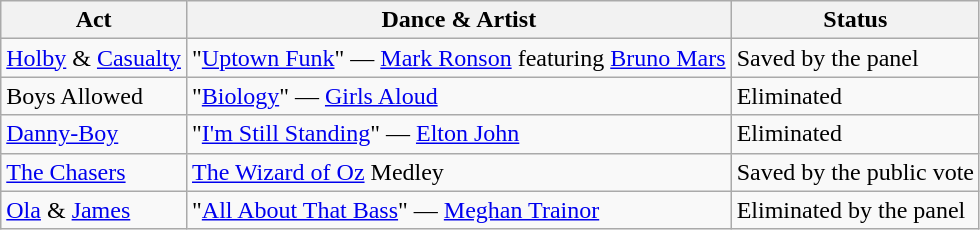<table class="wikitable">
<tr>
<th>Act</th>
<th>Dance & Artist</th>
<th>Status</th>
</tr>
<tr>
<td><a href='#'>Holby</a> &  <a href='#'>Casualty</a></td>
<td>"<a href='#'>Uptown Funk</a>" — <a href='#'>Mark Ronson</a> featuring <a href='#'>Bruno Mars</a></td>
<td>Saved by the panel</td>
</tr>
<tr>
<td>Boys Allowed</td>
<td>"<a href='#'>Biology</a>" — <a href='#'>Girls Aloud</a></td>
<td>Eliminated</td>
</tr>
<tr>
<td><a href='#'>Danny-Boy</a></td>
<td>"<a href='#'>I'm Still Standing</a>" — <a href='#'>Elton John</a></td>
<td>Eliminated</td>
</tr>
<tr>
<td><a href='#'>The Chasers</a></td>
<td><a href='#'>The Wizard of Oz</a> Medley</td>
<td>Saved by the public vote</td>
</tr>
<tr>
<td><a href='#'>Ola</a> & <a href='#'>James</a></td>
<td>"<a href='#'>All About That Bass</a>" — <a href='#'>Meghan Trainor</a></td>
<td>Eliminated by the panel</td>
</tr>
</table>
